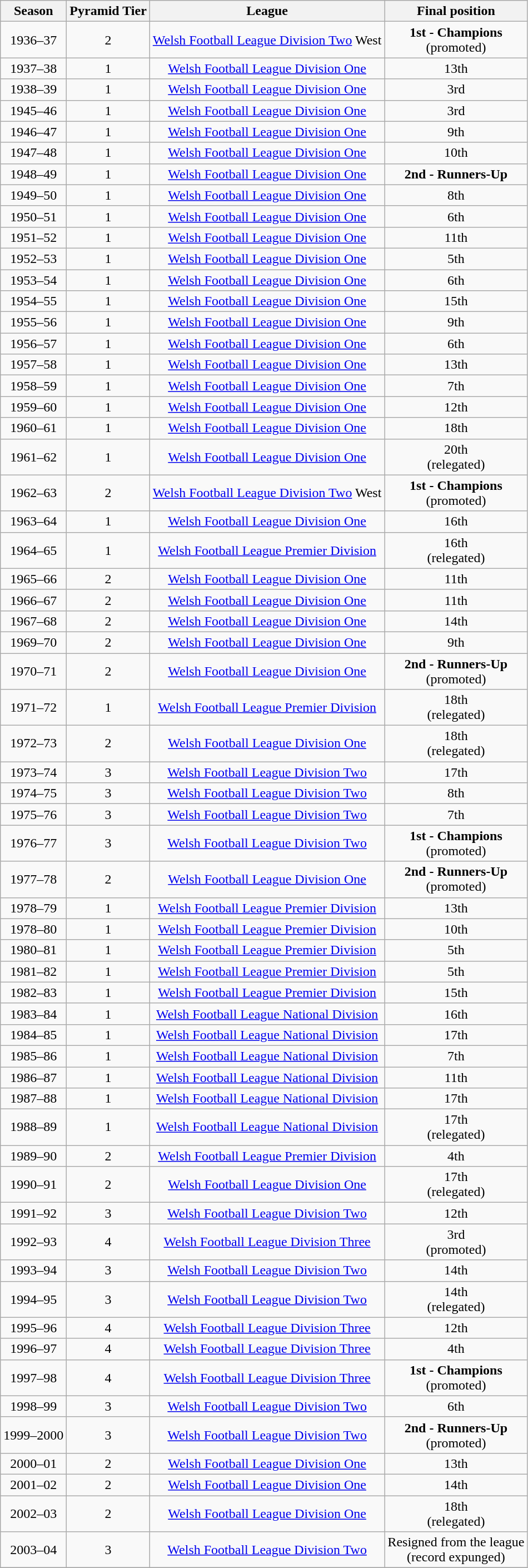<table class="wikitable" style="text-align: center">
<tr>
<th>Season</th>
<th>Pyramid Tier</th>
<th>League</th>
<th>Final position</th>
</tr>
<tr>
<td>1936–37</td>
<td>2</td>
<td><a href='#'>Welsh Football League Division Two</a> West</td>
<td><strong>1st - Champions</strong><br>(promoted)</td>
</tr>
<tr>
<td>1937–38</td>
<td>1</td>
<td><a href='#'>Welsh Football League Division One</a></td>
<td>13th</td>
</tr>
<tr>
<td>1938–39</td>
<td>1</td>
<td><a href='#'>Welsh Football League Division One</a></td>
<td>3rd</td>
</tr>
<tr>
<td>1945–46</td>
<td>1</td>
<td><a href='#'>Welsh Football League Division One</a></td>
<td>3rd</td>
</tr>
<tr>
<td>1946–47</td>
<td>1</td>
<td><a href='#'>Welsh Football League Division One</a></td>
<td>9th</td>
</tr>
<tr>
<td>1947–48</td>
<td>1</td>
<td><a href='#'>Welsh Football League Division One</a></td>
<td>10th</td>
</tr>
<tr>
<td>1948–49</td>
<td>1</td>
<td><a href='#'>Welsh Football League Division One</a></td>
<td><strong>2nd - Runners-Up</strong></td>
</tr>
<tr>
<td>1949–50</td>
<td>1</td>
<td><a href='#'>Welsh Football League Division One</a></td>
<td>8th</td>
</tr>
<tr>
<td>1950–51</td>
<td>1</td>
<td><a href='#'>Welsh Football League Division One</a></td>
<td>6th</td>
</tr>
<tr>
<td>1951–52</td>
<td>1</td>
<td><a href='#'>Welsh Football League Division One</a></td>
<td>11th</td>
</tr>
<tr>
<td>1952–53</td>
<td>1</td>
<td><a href='#'>Welsh Football League Division One</a></td>
<td>5th</td>
</tr>
<tr>
<td>1953–54</td>
<td>1</td>
<td><a href='#'>Welsh Football League Division One</a></td>
<td>6th</td>
</tr>
<tr>
<td>1954–55</td>
<td>1</td>
<td><a href='#'>Welsh Football League Division One</a></td>
<td>15th</td>
</tr>
<tr>
<td>1955–56</td>
<td>1</td>
<td><a href='#'>Welsh Football League Division One</a></td>
<td>9th</td>
</tr>
<tr>
<td>1956–57</td>
<td>1</td>
<td><a href='#'>Welsh Football League Division One</a></td>
<td>6th</td>
</tr>
<tr>
<td>1957–58</td>
<td>1</td>
<td><a href='#'>Welsh Football League Division One</a></td>
<td>13th</td>
</tr>
<tr>
<td>1958–59</td>
<td>1</td>
<td><a href='#'>Welsh Football League Division One</a></td>
<td>7th</td>
</tr>
<tr>
<td>1959–60</td>
<td>1</td>
<td><a href='#'>Welsh Football League Division One</a></td>
<td>12th</td>
</tr>
<tr>
<td>1960–61</td>
<td>1</td>
<td><a href='#'>Welsh Football League Division One</a></td>
<td>18th</td>
</tr>
<tr>
<td>1961–62</td>
<td>1</td>
<td><a href='#'>Welsh Football League Division One</a></td>
<td>20th<br>(relegated)</td>
</tr>
<tr>
<td>1962–63</td>
<td>2</td>
<td><a href='#'>Welsh Football League Division Two</a> West</td>
<td><strong>1st - Champions</strong><br>(promoted)</td>
</tr>
<tr>
<td>1963–64</td>
<td>1</td>
<td><a href='#'>Welsh Football League Division One</a></td>
<td>16th</td>
</tr>
<tr>
<td>1964–65</td>
<td>1</td>
<td><a href='#'>Welsh Football League Premier Division</a></td>
<td>16th<br>(relegated)</td>
</tr>
<tr>
<td>1965–66</td>
<td>2</td>
<td><a href='#'>Welsh Football League Division One</a></td>
<td>11th</td>
</tr>
<tr>
<td>1966–67</td>
<td>2</td>
<td><a href='#'>Welsh Football League Division One</a></td>
<td>11th</td>
</tr>
<tr>
<td>1967–68</td>
<td>2</td>
<td><a href='#'>Welsh Football League Division One</a></td>
<td>14th</td>
</tr>
<tr>
<td>1969–70</td>
<td>2</td>
<td><a href='#'>Welsh Football League Division One</a></td>
<td>9th</td>
</tr>
<tr>
<td>1970–71</td>
<td>2</td>
<td><a href='#'>Welsh Football League Division One</a></td>
<td><strong>2nd - Runners-Up</strong><br>(promoted)</td>
</tr>
<tr>
<td>1971–72</td>
<td>1</td>
<td><a href='#'>Welsh Football League Premier Division</a></td>
<td>18th<br>(relegated)</td>
</tr>
<tr>
<td>1972–73</td>
<td>2</td>
<td><a href='#'>Welsh Football League Division One</a></td>
<td>18th<br>(relegated)</td>
</tr>
<tr>
<td>1973–74</td>
<td>3</td>
<td><a href='#'>Welsh Football League Division Two</a></td>
<td>17th</td>
</tr>
<tr>
<td>1974–75</td>
<td>3</td>
<td><a href='#'>Welsh Football League Division Two</a></td>
<td>8th</td>
</tr>
<tr>
<td>1975–76</td>
<td>3</td>
<td><a href='#'>Welsh Football League Division Two</a></td>
<td>7th</td>
</tr>
<tr>
<td>1976–77</td>
<td>3</td>
<td><a href='#'>Welsh Football League Division Two</a></td>
<td><strong>1st - Champions</strong><br>(promoted)</td>
</tr>
<tr>
<td>1977–78</td>
<td>2</td>
<td><a href='#'>Welsh Football League Division One</a></td>
<td><strong>2nd - Runners-Up</strong><br>(promoted)</td>
</tr>
<tr>
<td>1978–79</td>
<td>1</td>
<td><a href='#'>Welsh Football League Premier Division</a></td>
<td>13th</td>
</tr>
<tr>
<td>1978–80</td>
<td>1</td>
<td><a href='#'>Welsh Football League Premier Division</a></td>
<td>10th</td>
</tr>
<tr>
<td>1980–81</td>
<td>1</td>
<td><a href='#'>Welsh Football League Premier Division</a></td>
<td>5th</td>
</tr>
<tr>
<td>1981–82</td>
<td>1</td>
<td><a href='#'>Welsh Football League Premier Division</a></td>
<td>5th</td>
</tr>
<tr>
<td>1982–83</td>
<td>1</td>
<td><a href='#'>Welsh Football League Premier Division</a></td>
<td>15th</td>
</tr>
<tr>
<td>1983–84</td>
<td>1</td>
<td><a href='#'>Welsh Football League National Division</a></td>
<td>16th</td>
</tr>
<tr>
<td>1984–85</td>
<td>1</td>
<td><a href='#'>Welsh Football League National Division</a></td>
<td>17th</td>
</tr>
<tr>
<td>1985–86</td>
<td>1</td>
<td><a href='#'>Welsh Football League National Division</a></td>
<td>7th</td>
</tr>
<tr>
<td>1986–87</td>
<td>1</td>
<td><a href='#'>Welsh Football League National Division</a></td>
<td>11th</td>
</tr>
<tr>
<td>1987–88</td>
<td>1</td>
<td><a href='#'>Welsh Football League National Division</a></td>
<td>17th</td>
</tr>
<tr>
<td>1988–89</td>
<td>1</td>
<td><a href='#'>Welsh Football League National Division</a></td>
<td>17th<br>(relegated)</td>
</tr>
<tr>
<td>1989–90</td>
<td>2</td>
<td><a href='#'>Welsh Football League Premier Division</a></td>
<td>4th</td>
</tr>
<tr>
<td>1990–91</td>
<td>2</td>
<td><a href='#'>Welsh Football League Division One</a></td>
<td>17th<br>(relegated)</td>
</tr>
<tr>
<td>1991–92</td>
<td>3</td>
<td><a href='#'>Welsh Football League Division Two</a></td>
<td>12th</td>
</tr>
<tr>
<td>1992–93</td>
<td>4</td>
<td><a href='#'>Welsh Football League Division Three</a></td>
<td>3rd<br>(promoted)</td>
</tr>
<tr>
<td>1993–94</td>
<td>3</td>
<td><a href='#'>Welsh Football League Division Two</a></td>
<td>14th</td>
</tr>
<tr>
<td>1994–95</td>
<td>3</td>
<td><a href='#'>Welsh Football League Division Two</a></td>
<td>14th<br>(relegated)</td>
</tr>
<tr>
<td>1995–96</td>
<td>4</td>
<td><a href='#'>Welsh Football League Division Three</a></td>
<td>12th</td>
</tr>
<tr>
<td>1996–97</td>
<td>4</td>
<td><a href='#'>Welsh Football League Division Three</a></td>
<td>4th</td>
</tr>
<tr>
<td>1997–98</td>
<td>4</td>
<td><a href='#'>Welsh Football League Division Three</a></td>
<td><strong>1st - Champions</strong><br>(promoted)</td>
</tr>
<tr>
<td>1998–99</td>
<td>3</td>
<td><a href='#'>Welsh Football League Division Two</a></td>
<td>6th</td>
</tr>
<tr>
<td>1999–2000</td>
<td>3</td>
<td><a href='#'>Welsh Football League Division Two</a></td>
<td><strong>2nd - Runners-Up</strong><br>(promoted)</td>
</tr>
<tr>
<td>2000–01</td>
<td>2</td>
<td><a href='#'>Welsh Football League Division One</a></td>
<td>13th</td>
</tr>
<tr>
<td>2001–02</td>
<td>2</td>
<td><a href='#'>Welsh Football League Division One</a></td>
<td>14th</td>
</tr>
<tr>
<td>2002–03</td>
<td>2</td>
<td><a href='#'>Welsh Football League Division One</a></td>
<td>18th<br>(relegated)</td>
</tr>
<tr>
<td>2003–04</td>
<td>3</td>
<td><a href='#'>Welsh Football League Division Two</a></td>
<td>Resigned from the league<br>(record expunged)</td>
</tr>
<tr>
</tr>
<tr>
</tr>
</table>
